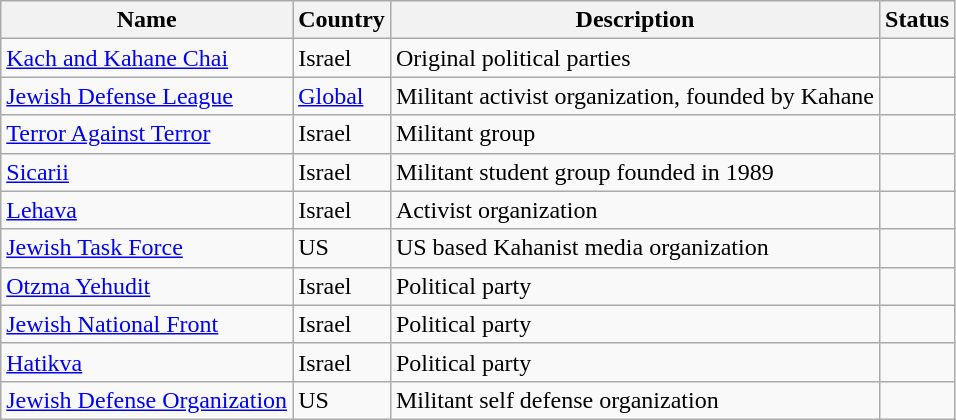<table class="wikitable sortable">
<tr>
<th>Name</th>
<th>Country</th>
<th>Description</th>
<th>Status</th>
</tr>
<tr>
<td><a href='#'>Kach and Kahane Chai</a></td>
<td>Israel</td>
<td>Original political parties</td>
<td></td>
</tr>
<tr>
<td><a href='#'>Jewish Defense League</a></td>
<td><a href='#'>Global</a></td>
<td>Militant activist organization, founded by Kahane</td>
<td></td>
</tr>
<tr>
<td><a href='#'>Terror Against Terror</a></td>
<td>Israel</td>
<td>Militant group</td>
<td></td>
</tr>
<tr>
<td><a href='#'>Sicarii</a></td>
<td>Israel</td>
<td>Militant student group founded in 1989</td>
<td></td>
</tr>
<tr>
<td><a href='#'>Lehava</a></td>
<td>Israel</td>
<td>Activist organization</td>
<td></td>
</tr>
<tr>
<td><a href='#'>Jewish Task Force</a></td>
<td>US</td>
<td>US based Kahanist media organization</td>
<td></td>
</tr>
<tr>
<td><a href='#'>Otzma Yehudit</a></td>
<td>Israel</td>
<td>Political party</td>
<td></td>
</tr>
<tr>
<td><a href='#'>Jewish National Front</a></td>
<td>Israel</td>
<td>Political party</td>
<td></td>
</tr>
<tr>
<td><a href='#'>Hatikva</a></td>
<td>Israel</td>
<td>Political party</td>
<td></td>
</tr>
<tr>
<td><a href='#'>Jewish Defense Organization</a></td>
<td>US</td>
<td>Militant self defense organization</td>
<td></td>
</tr>
</table>
